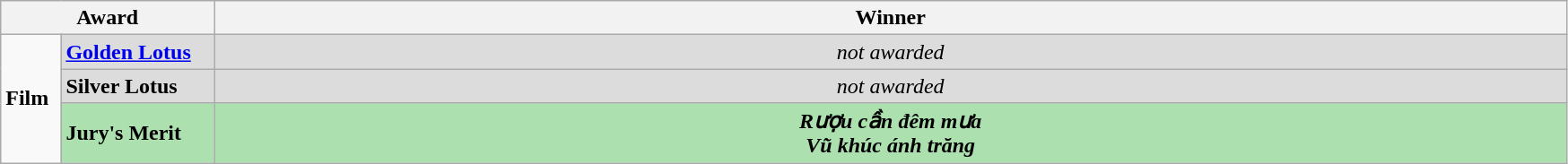<table class=wikitable>
<tr>
<th width="12%" colspan="2">Award</th>
<th width="76%">Winner</th>
</tr>
<tr>
<td rowspan="3"><strong>Film</strong></td>
<td style="background:#DCDCDC"><strong><a href='#'>Golden Lotus</a></strong></td>
<td style="background:#DCDCDC" align=center><em>not awarded</em></td>
</tr>
<tr>
<td style="background:#DCDCDC"><strong>Silver Lotus</strong></td>
<td style="background:#DCDCDC" align=center><em>not awarded</em></td>
</tr>
<tr>
<td style="background:#ACE1AF"><strong>Jury's Merit</strong></td>
<td style="background:#ACE1AF" align=center><strong><em>Rượu cần đêm mưa</em></strong><br><strong><em>Vũ khúc ánh trăng</em></strong></td>
</tr>
</table>
